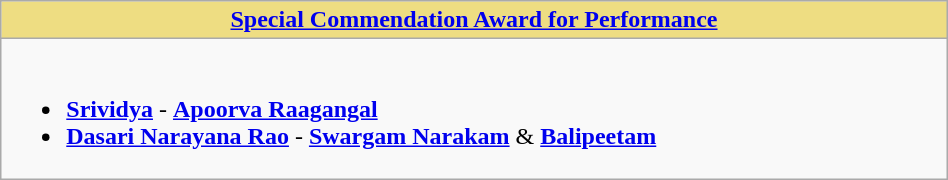<table class="wikitable" width=50% |>
<tr>
<th !  style="background:#eedd82; text-align:center; width:50%;"><a href='#'>Special Commendation Award for Performance</a></th>
</tr>
<tr>
<td valign="top"><br><ul><li><strong><a href='#'>Srividya</a></strong>  - <strong><a href='#'>Apoorva Raagangal</a></strong></li><li><strong><a href='#'>Dasari Narayana Rao</a></strong>  - <strong><a href='#'>Swargam Narakam</a></strong> & <strong><a href='#'>Balipeetam</a></strong></li></ul></td>
</tr>
</table>
